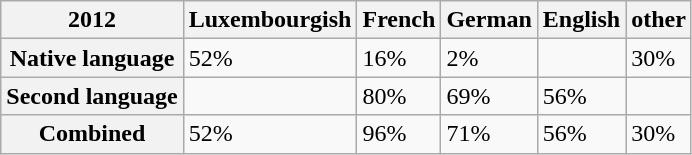<table class="wikitable">
<tr>
<th>2012</th>
<th>Luxembourgish</th>
<th>French</th>
<th>German</th>
<th>English</th>
<th>other</th>
</tr>
<tr>
<th>Native language</th>
<td>52%</td>
<td>16%</td>
<td>2%</td>
<td></td>
<td>30%</td>
</tr>
<tr>
<th>Second language</th>
<td></td>
<td>80%</td>
<td>69%</td>
<td>56%</td>
<td></td>
</tr>
<tr>
<th>Combined</th>
<td>52%</td>
<td>96%</td>
<td>71%</td>
<td>56%</td>
<td>30%</td>
</tr>
</table>
